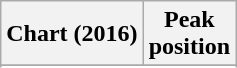<table class="wikitable sortable plainrowheaders" style="text-align:center">
<tr>
<th>Chart (2016)</th>
<th>Peak<br>position</th>
</tr>
<tr>
</tr>
<tr>
</tr>
</table>
